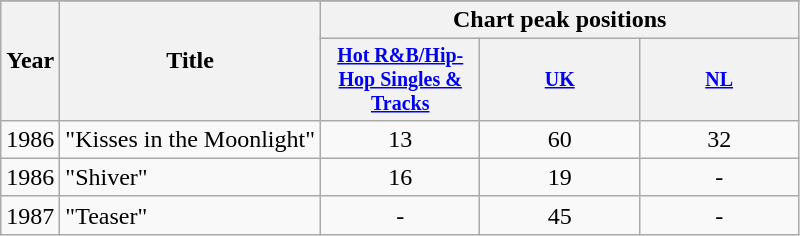<table class="wikitable"  style="text-align:center;">
<tr>
</tr>
<tr>
<th rowspan=2>Year</th>
<th rowspan=2>Title</th>
<th colspan=3>Chart peak positions</th>
</tr>
<tr style="font-size:smaller;">
<th width=100><a href='#'>Hot R&B/Hip-Hop Singles & Tracks</a><br></th>
<th width=100><a href='#'>UK</a></th>
<th width=100><a href='#'>NL</a></th>
</tr>
<tr>
<td>1986</td>
<td align=left>"Kisses in the Moonlight"</td>
<td>13</td>
<td>60</td>
<td>32</td>
</tr>
<tr>
<td>1986</td>
<td align=left>"Shiver"</td>
<td>16</td>
<td>19</td>
<td>-</td>
</tr>
<tr>
<td>1987</td>
<td align=left>"Teaser"</td>
<td>-</td>
<td>45</td>
<td>-</td>
</tr>
</table>
